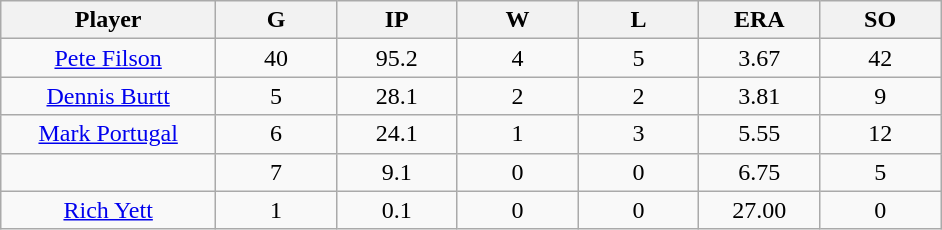<table class="wikitable sortable">
<tr>
<th bgcolor="#DDDDFF" width="16%">Player</th>
<th bgcolor="#DDDDFF" width="9%">G</th>
<th bgcolor="#DDDDFF" width="9%">IP</th>
<th bgcolor="#DDDDFF" width="9%">W</th>
<th bgcolor="#DDDDFF" width="9%">L</th>
<th bgcolor="#DDDDFF" width="9%">ERA</th>
<th bgcolor="#DDDDFF" width="9%">SO</th>
</tr>
<tr align="center">
<td><a href='#'>Pete Filson</a></td>
<td>40</td>
<td>95.2</td>
<td>4</td>
<td>5</td>
<td>3.67</td>
<td>42</td>
</tr>
<tr align=center>
<td><a href='#'>Dennis Burtt</a></td>
<td>5</td>
<td>28.1</td>
<td>2</td>
<td>2</td>
<td>3.81</td>
<td>9</td>
</tr>
<tr align=center>
<td><a href='#'>Mark Portugal</a></td>
<td>6</td>
<td>24.1</td>
<td>1</td>
<td>3</td>
<td>5.55</td>
<td>12</td>
</tr>
<tr align=center>
<td></td>
<td>7</td>
<td>9.1</td>
<td>0</td>
<td>0</td>
<td>6.75</td>
<td>5</td>
</tr>
<tr align="center">
<td><a href='#'>Rich Yett</a></td>
<td>1</td>
<td>0.1</td>
<td>0</td>
<td>0</td>
<td>27.00</td>
<td>0</td>
</tr>
</table>
